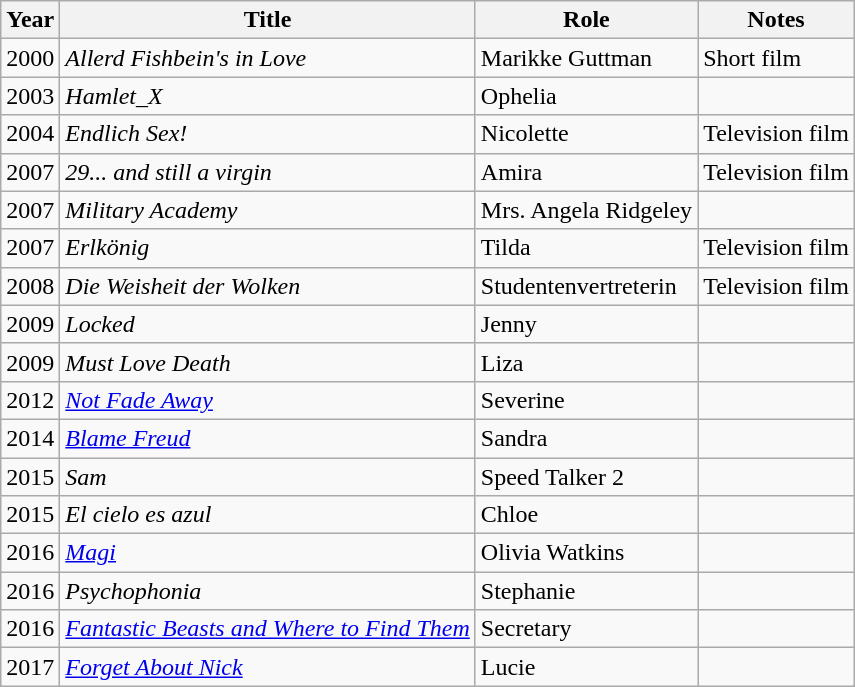<table class="wikitable sortable">
<tr>
<th>Year</th>
<th>Title</th>
<th>Role</th>
<th>Notes</th>
</tr>
<tr>
<td>2000</td>
<td><em>Allerd Fishbein's in Love</em></td>
<td>Marikke Guttman</td>
<td>Short film</td>
</tr>
<tr>
<td>2003</td>
<td><em>Hamlet_X</em></td>
<td>Ophelia</td>
<td></td>
</tr>
<tr>
<td>2004</td>
<td><em>Endlich Sex!</em></td>
<td>Nicolette</td>
<td>Television film</td>
</tr>
<tr>
<td>2007</td>
<td><em>29... and still a virgin</em></td>
<td>Amira</td>
<td>Television film</td>
</tr>
<tr>
<td>2007</td>
<td><em>Military Academy</em></td>
<td>Mrs. Angela Ridgeley</td>
<td></td>
</tr>
<tr>
<td>2007</td>
<td><em>Erlkönig</em></td>
<td>Tilda</td>
<td>Television film</td>
</tr>
<tr>
<td>2008</td>
<td><em>Die Weisheit der Wolken</em></td>
<td>Studentenvertreterin</td>
<td>Television film</td>
</tr>
<tr>
<td>2009</td>
<td><em>Locked</em></td>
<td>Jenny</td>
<td></td>
</tr>
<tr>
<td>2009</td>
<td><em>Must Love Death</em></td>
<td>Liza</td>
<td></td>
</tr>
<tr>
<td>2012</td>
<td><em><a href='#'>Not Fade Away</a></em></td>
<td>Severine</td>
<td></td>
</tr>
<tr>
<td>2014</td>
<td><em><a href='#'>Blame Freud</a></em></td>
<td>Sandra</td>
<td></td>
</tr>
<tr>
<td>2015</td>
<td><em>Sam</em></td>
<td>Speed Talker 2</td>
<td></td>
</tr>
<tr>
<td>2015</td>
<td><em>El cielo es azul</em></td>
<td>Chloe</td>
<td></td>
</tr>
<tr>
<td>2016</td>
<td><em><a href='#'>Magi</a></em></td>
<td>Olivia Watkins</td>
<td></td>
</tr>
<tr>
<td>2016</td>
<td><em>Psychophonia</em></td>
<td>Stephanie</td>
<td></td>
</tr>
<tr>
<td>2016</td>
<td><em><a href='#'>Fantastic Beasts and Where to Find Them</a></em></td>
<td>Secretary</td>
<td></td>
</tr>
<tr>
<td>2017</td>
<td><em><a href='#'>Forget About Nick</a></em></td>
<td>Lucie</td>
<td></td>
</tr>
</table>
